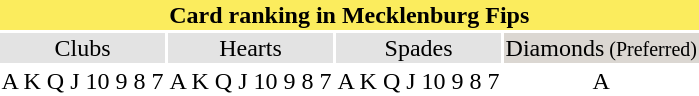<table style="wikitable" style="float: middle; background: #c0c0c0; margin-left: 1em; border-spacing: 1px;">
<tr align="center">
<td style="background: #FBEC5D;" colspan="4"><strong>Card ranking in Mecklenburg Fips</strong></td>
</tr>
<tr align="center">
<td style="background: #e3e3e3;">Clubs</td>
<td style="background: #e3e3e3;">Hearts</td>
<td style="background: #e3e3e3;">Spades</td>
<td style="background: #DBD7D2;">Diamonds<small> (Preferred)</small></td>
</tr>
<tr align="center">
<td style="background: #ffffff;">A K  Q J 10 9 8 7</td>
<td style="background: #ffffff;">A K Q J 10 9 8 7</td>
<td style="background: #ffffff;">A K Q J 10 9 8 7</td>
<td style="background: #ffffff;">A</td>
</tr>
</table>
